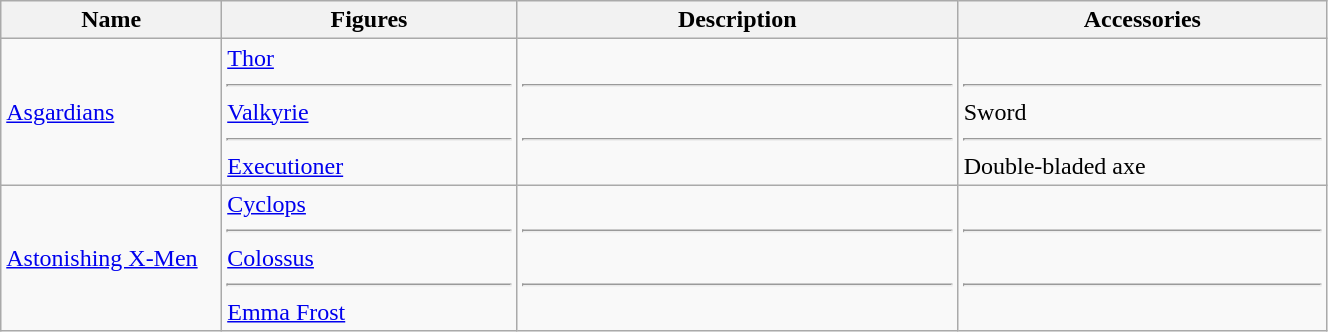<table class="wikitable" width="70%">
<tr>
<th width=15%>Name</th>
<th width=20%>Figures</th>
<th width=30%>Description</th>
<th width=25%>Accessories</th>
</tr>
<tr>
<td><a href='#'>Asgardians</a></td>
<td><a href='#'>Thor</a><hr><a href='#'>Valkyrie</a><hr><a href='#'>Executioner</a></td>
<td> <hr> <hr> </td>
<td> <hr>Sword<hr>Double-bladed axe</td>
</tr>
<tr>
<td><a href='#'>Astonishing X-Men</a></td>
<td><a href='#'>Cyclops</a><hr><a href='#'>Colossus</a><hr><a href='#'>Emma Frost</a></td>
<td> <hr> <hr> </td>
<td> <hr> <hr> </td>
</tr>
</table>
